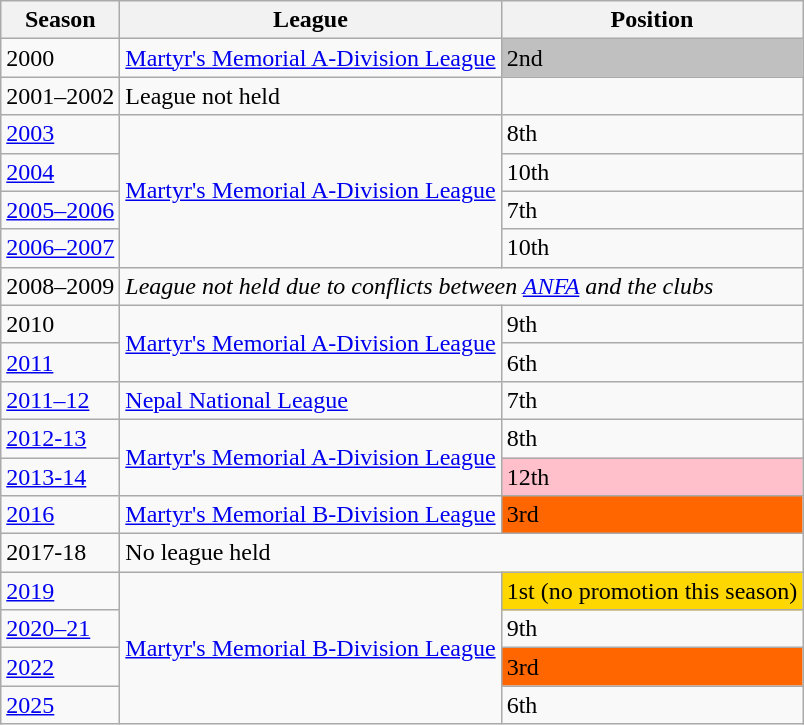<table class="wikitable float-right">
<tr>
<th>Season</th>
<th>League</th>
<th>Position</th>
</tr>
<tr>
<td>2000</td>
<td><a href='#'>Martyr's Memorial A-Division League</a></td>
<td bgcolor="silver">2nd</td>
</tr>
<tr>
<td>2001–2002</td>
<td>League not held</td>
<td></td>
</tr>
<tr>
<td><a href='#'>2003</a></td>
<td rowspan="4"><a href='#'>Martyr's Memorial A-Division League</a></td>
<td>8th</td>
</tr>
<tr>
<td><a href='#'>2004</a></td>
<td>10th</td>
</tr>
<tr>
<td><a href='#'>2005–2006</a></td>
<td>7th</td>
</tr>
<tr>
<td><a href='#'>2006–2007</a></td>
<td>10th</td>
</tr>
<tr>
<td>2008–2009</td>
<td colspan="2"><em>League not held due to conflicts between <a href='#'>ANFA</a> and the clubs</em></td>
</tr>
<tr>
<td>2010</td>
<td rowspan="2"><a href='#'>Martyr's Memorial A-Division League</a></td>
<td>9th</td>
</tr>
<tr>
<td><a href='#'>2011</a></td>
<td>6th</td>
</tr>
<tr>
<td><a href='#'>2011–12</a></td>
<td><a href='#'>Nepal National League</a></td>
<td>7th</td>
</tr>
<tr>
<td><a href='#'>2012-13</a></td>
<td rowspan="2"><a href='#'>Martyr's Memorial A-Division League</a></td>
<td>8th</td>
</tr>
<tr>
<td><a href='#'>2013-14</a></td>
<td bgcolor="pink">12th</td>
</tr>
<tr>
<td><a href='#'>2016</a></td>
<td><a href='#'>Martyr's Memorial B-Division League</a></td>
<td bgcolor="ff6600">3rd</td>
</tr>
<tr>
<td>2017-18</td>
<td colspan="2">No league held</td>
</tr>
<tr>
<td><a href='#'>2019</a></td>
<td rowspan="4"><a href='#'>Martyr's Memorial B-Division League</a></td>
<td bgcolor="gold">1st (no promotion this season)</td>
</tr>
<tr>
<td><a href='#'>2020–21</a></td>
<td>9th</td>
</tr>
<tr>
<td><a href='#'>2022</a></td>
<td bgcolor="ff6600">3rd</td>
</tr>
<tr>
<td><a href='#'>2025</a></td>
<td>6th</td>
</tr>
</table>
